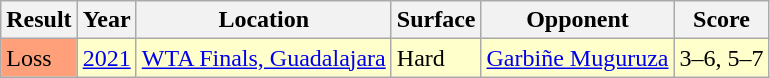<table class="sortable wikitable">
<tr>
<th>Result</th>
<th>Year</th>
<th>Location</th>
<th>Surface</th>
<th>Opponent</th>
<th class=unsortable>Score</th>
</tr>
<tr bgcolor=ffffcc>
<td bgcolor=FFA07A>Loss</td>
<td><a href='#'>2021</a></td>
<td><a href='#'>WTA Finals, Guadalajara</a></td>
<td>Hard</td>
<td> <a href='#'>Garbiñe Muguruza</a></td>
<td>3–6, 5–7</td>
</tr>
</table>
